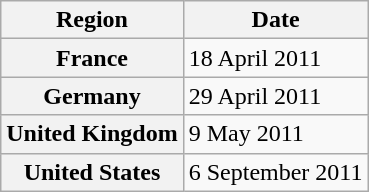<table class="wikitable plainrowheaders">
<tr>
<th>Region</th>
<th>Date</th>
</tr>
<tr>
<th scope="row">France</th>
<td>18 April 2011</td>
</tr>
<tr>
<th scope="row">Germany</th>
<td>29 April 2011</td>
</tr>
<tr>
<th scope="row">United Kingdom</th>
<td>9 May 2011</td>
</tr>
<tr>
<th scope="row">United States</th>
<td>6 September 2011</td>
</tr>
</table>
